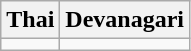<table class="wikitable">
<tr>
<th>Thai</th>
<th>Devanagari</th>
</tr>
<tr>
<td></td>
<td></td>
</tr>
</table>
